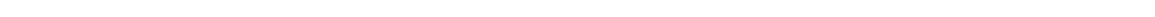<table style="width:88%; text-align:center;">
<tr style="color:white;">
<td style="background:"><strong>33</strong></td>
<td style="background:"><strong>3</strong></td>
<td style="background:"><strong>1</strong></td>
<td style="background:"><strong>26</strong></td>
</tr>
</table>
